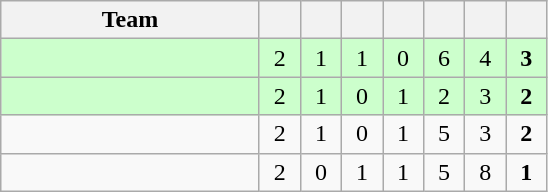<table class="wikitable" style="text-align:center">
<tr>
<th width=165>Team</th>
<th width=20></th>
<th width=20></th>
<th width=20></th>
<th width=20></th>
<th width=20></th>
<th width=20></th>
<th width=20></th>
</tr>
<tr style="background:#cfc;">
<td align="left"></td>
<td>2</td>
<td>1</td>
<td>1</td>
<td>0</td>
<td>6</td>
<td>4</td>
<td><strong>3</strong></td>
</tr>
<tr style="background:#cfc;">
<td align="left"></td>
<td>2</td>
<td>1</td>
<td>0</td>
<td>1</td>
<td>2</td>
<td>3</td>
<td><strong>2</strong></td>
</tr>
<tr>
<td align="left"></td>
<td>2</td>
<td>1</td>
<td>0</td>
<td>1</td>
<td>5</td>
<td>3</td>
<td><strong>2</strong></td>
</tr>
<tr>
<td align="left"></td>
<td>2</td>
<td>0</td>
<td>1</td>
<td>1</td>
<td>5</td>
<td>8</td>
<td><strong>1</strong></td>
</tr>
</table>
